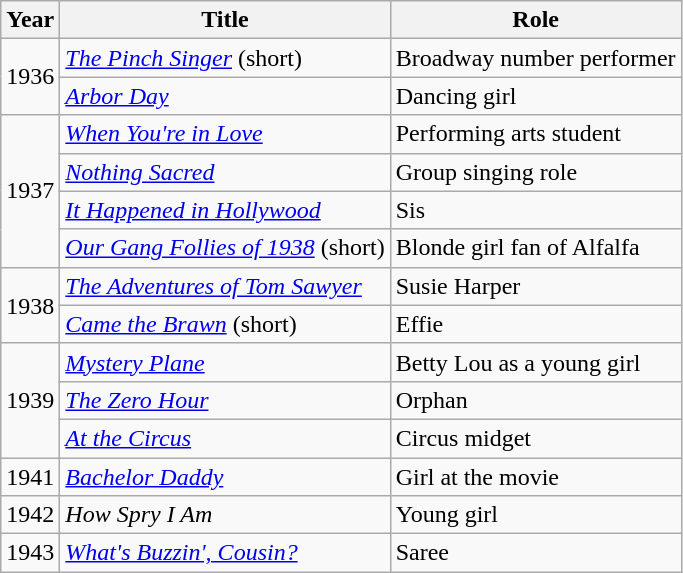<table class="wikitable">
<tr>
<th>Year</th>
<th>Title</th>
<th>Role</th>
</tr>
<tr>
<td rowspan=2>1936</td>
<td><em><a href='#'>The Pinch Singer</a></em> (short)</td>
<td>Broadway number performer</td>
</tr>
<tr>
<td><em><a href='#'>Arbor Day</a></em></td>
<td>Dancing girl</td>
</tr>
<tr>
<td rowspan=4>1937</td>
<td><em><a href='#'>When You're in Love</a></em></td>
<td>Performing arts student</td>
</tr>
<tr>
<td><em><a href='#'>Nothing Sacred</a></em></td>
<td>Group singing role</td>
</tr>
<tr>
<td><em><a href='#'>It Happened in Hollywood</a></em></td>
<td>Sis</td>
</tr>
<tr>
<td><em><a href='#'>Our Gang Follies of 1938</a></em> (short)</td>
<td>Blonde girl fan of Alfalfa</td>
</tr>
<tr>
<td rowspan=2>1938</td>
<td><em><a href='#'>The Adventures of Tom Sawyer</a></em></td>
<td>Susie Harper</td>
</tr>
<tr>
<td><em><a href='#'>Came the Brawn</a></em> (short)</td>
<td>Effie</td>
</tr>
<tr>
<td rowspan=3>1939</td>
<td><em><a href='#'>Mystery Plane</a></em></td>
<td>Betty Lou as a young girl</td>
</tr>
<tr>
<td><em><a href='#'>The Zero Hour</a></em></td>
<td>Orphan</td>
</tr>
<tr>
<td><em><a href='#'>At the Circus</a></em></td>
<td>Circus midget</td>
</tr>
<tr>
<td>1941</td>
<td><em><a href='#'>Bachelor Daddy</a></em></td>
<td>Girl at the movie</td>
</tr>
<tr>
<td>1942</td>
<td><em>How Spry I Am</em></td>
<td>Young girl</td>
</tr>
<tr>
<td>1943</td>
<td><em><a href='#'>What's Buzzin', Cousin?</a></em></td>
<td>Saree</td>
</tr>
</table>
